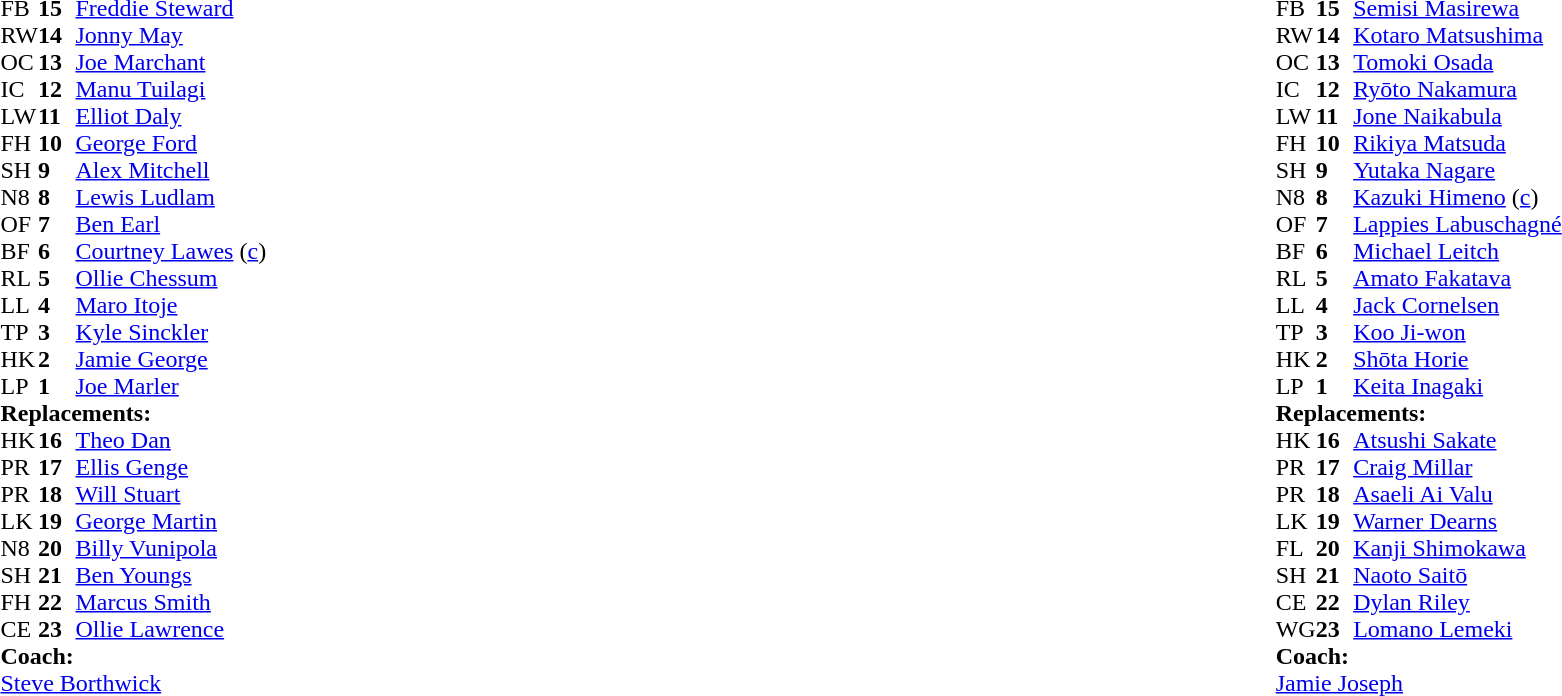<table style="width:100%">
<tr>
<td style="vertical-align:top;width:50%"><br><table cellspacing="0" cellpadding="0">
<tr>
<th width="25"></th>
<th width="25"></th>
</tr>
<tr>
<td>FB</td>
<td><strong>15</strong></td>
<td><a href='#'>Freddie Steward</a></td>
<td></td>
<td></td>
</tr>
<tr>
<td>RW</td>
<td><strong>14</strong></td>
<td><a href='#'>Jonny May</a></td>
</tr>
<tr>
<td>OC</td>
<td><strong>13</strong></td>
<td><a href='#'>Joe Marchant</a></td>
</tr>
<tr>
<td>IC</td>
<td><strong>12</strong></td>
<td><a href='#'>Manu Tuilagi</a></td>
<td></td>
<td></td>
</tr>
<tr>
<td>LW</td>
<td><strong>11</strong></td>
<td><a href='#'>Elliot Daly</a></td>
</tr>
<tr>
<td>FH</td>
<td><strong>10</strong></td>
<td><a href='#'>George Ford</a></td>
</tr>
<tr>
<td>SH</td>
<td><strong>9</strong></td>
<td><a href='#'>Alex Mitchell</a></td>
<td></td>
<td></td>
</tr>
<tr>
<td>N8</td>
<td><strong>8</strong></td>
<td><a href='#'>Lewis Ludlam</a></td>
<td></td>
<td></td>
</tr>
<tr>
<td>OF</td>
<td><strong>7</strong></td>
<td><a href='#'>Ben Earl</a></td>
</tr>
<tr>
<td>BF</td>
<td><strong>6</strong></td>
<td><a href='#'>Courtney Lawes</a> (<a href='#'>c</a>)</td>
<td></td>
<td colspan=2></td>
</tr>
<tr>
<td>RL</td>
<td><strong>5</strong></td>
<td><a href='#'>Ollie Chessum</a></td>
<td></td>
<td></td>
<td></td>
<td></td>
</tr>
<tr>
<td>LL</td>
<td><strong>4</strong></td>
<td><a href='#'>Maro Itoje</a></td>
</tr>
<tr>
<td>TP</td>
<td><strong>3</strong></td>
<td><a href='#'>Kyle Sinckler</a></td>
<td></td>
<td></td>
</tr>
<tr>
<td>HK</td>
<td><strong>2</strong></td>
<td><a href='#'>Jamie George</a></td>
<td></td>
<td></td>
</tr>
<tr>
<td>LP</td>
<td><strong>1</strong></td>
<td><a href='#'>Joe Marler</a></td>
<td></td>
<td></td>
</tr>
<tr>
<td colspan="3"><strong>Replacements:</strong></td>
</tr>
<tr>
<td>HK</td>
<td><strong>16</strong></td>
<td><a href='#'>Theo Dan</a></td>
<td></td>
<td></td>
</tr>
<tr>
<td>PR</td>
<td><strong>17</strong></td>
<td><a href='#'>Ellis Genge</a></td>
<td></td>
<td></td>
</tr>
<tr>
<td>PR</td>
<td><strong>18</strong></td>
<td><a href='#'>Will Stuart</a></td>
<td></td>
<td></td>
</tr>
<tr>
<td>LK</td>
<td><strong>19</strong></td>
<td><a href='#'>George Martin</a></td>
<td></td>
<td></td>
<td></td>
<td></td>
</tr>
<tr>
<td>N8</td>
<td><strong>20</strong></td>
<td><a href='#'>Billy Vunipola</a></td>
<td></td>
<td></td>
</tr>
<tr>
<td>SH</td>
<td><strong>21</strong></td>
<td><a href='#'>Ben Youngs</a></td>
<td></td>
<td></td>
</tr>
<tr>
<td>FH</td>
<td><strong>22</strong></td>
<td><a href='#'>Marcus Smith</a></td>
<td></td>
<td></td>
</tr>
<tr>
<td>CE</td>
<td><strong>23</strong></td>
<td><a href='#'>Ollie Lawrence</a></td>
<td></td>
<td></td>
</tr>
<tr>
<td colspan="3"><strong>Coach:</strong></td>
</tr>
<tr>
<td colspan="3"> <a href='#'>Steve Borthwick</a></td>
</tr>
</table>
</td>
<td style="vertical-align:top"></td>
<td style="vertical-align:top;width:50%"><br><table cellspacing="0" cellpadding="0" style="margin:auto">
<tr>
<th width="25"></th>
<th width="25"></th>
</tr>
<tr>
<td>FB</td>
<td><strong>15</strong></td>
<td><a href='#'>Semisi Masirewa</a></td>
<td></td>
<td></td>
</tr>
<tr>
<td>RW</td>
<td><strong>14</strong></td>
<td><a href='#'>Kotaro Matsushima</a></td>
</tr>
<tr>
<td>OC</td>
<td><strong>13</strong></td>
<td><a href='#'>Tomoki Osada</a></td>
</tr>
<tr>
<td>IC</td>
<td><strong>12</strong></td>
<td><a href='#'>Ryōto Nakamura</a></td>
</tr>
<tr>
<td>LW</td>
<td><strong>11</strong></td>
<td><a href='#'>Jone Naikabula</a></td>
<td></td>
<td></td>
</tr>
<tr>
<td>FH</td>
<td><strong>10</strong></td>
<td><a href='#'>Rikiya Matsuda</a></td>
</tr>
<tr>
<td>SH</td>
<td><strong>9</strong></td>
<td><a href='#'>Yutaka Nagare</a></td>
<td></td>
<td></td>
</tr>
<tr>
<td>N8</td>
<td><strong>8</strong></td>
<td><a href='#'>Kazuki Himeno</a> (<a href='#'>c</a>)</td>
</tr>
<tr>
<td>OF</td>
<td><strong>7</strong></td>
<td><a href='#'>Lappies Labuschagné</a></td>
<td></td>
<td></td>
</tr>
<tr>
<td>BF</td>
<td><strong>6</strong></td>
<td><a href='#'>Michael Leitch</a></td>
</tr>
<tr>
<td>RL</td>
<td><strong>5</strong></td>
<td><a href='#'>Amato Fakatava</a></td>
<td></td>
<td></td>
</tr>
<tr>
<td>LL</td>
<td><strong>4</strong></td>
<td><a href='#'>Jack Cornelsen</a></td>
</tr>
<tr>
<td>TP</td>
<td><strong>3</strong></td>
<td><a href='#'>Koo Ji-won</a></td>
<td></td>
<td></td>
</tr>
<tr>
<td>HK</td>
<td><strong>2</strong></td>
<td><a href='#'>Shōta Horie</a></td>
<td></td>
<td></td>
</tr>
<tr>
<td>LP</td>
<td><strong>1</strong></td>
<td><a href='#'>Keita Inagaki</a></td>
<td></td>
<td></td>
</tr>
<tr>
<td colspan="3"><strong>Replacements:</strong></td>
</tr>
<tr>
<td>HK</td>
<td><strong>16</strong></td>
<td><a href='#'>Atsushi Sakate</a></td>
<td></td>
<td></td>
</tr>
<tr>
<td>PR</td>
<td><strong>17</strong></td>
<td><a href='#'>Craig Millar</a></td>
<td></td>
<td></td>
</tr>
<tr>
<td>PR</td>
<td><strong>18</strong></td>
<td><a href='#'>Asaeli Ai Valu</a></td>
<td></td>
<td></td>
</tr>
<tr>
<td>LK</td>
<td><strong>19</strong></td>
<td><a href='#'>Warner Dearns</a></td>
<td></td>
<td></td>
</tr>
<tr>
<td>FL</td>
<td><strong>20</strong></td>
<td><a href='#'>Kanji Shimokawa</a></td>
<td></td>
<td></td>
</tr>
<tr>
<td>SH</td>
<td><strong>21</strong></td>
<td><a href='#'>Naoto Saitō</a></td>
<td></td>
<td></td>
</tr>
<tr>
<td>CE</td>
<td><strong>22</strong></td>
<td><a href='#'>Dylan Riley</a></td>
<td></td>
<td></td>
</tr>
<tr>
<td>WG</td>
<td><strong>23</strong></td>
<td><a href='#'>Lomano Lemeki</a></td>
<td></td>
<td></td>
</tr>
<tr>
<td colspan="3"><strong>Coach:</strong></td>
</tr>
<tr>
<td colspan="3"> <a href='#'>Jamie Joseph</a></td>
</tr>
</table>
</td>
</tr>
</table>
